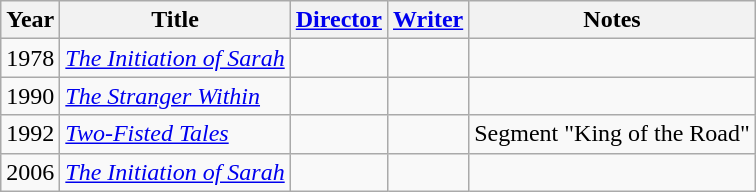<table class="wikitable ">
<tr>
<th>Year</th>
<th>Title</th>
<th><a href='#'>Director</a></th>
<th><a href='#'>Writer</a></th>
<th>Notes</th>
</tr>
<tr>
<td>1978</td>
<td><em><a href='#'>The Initiation of Sarah</a></em></td>
<td></td>
<td></td>
<td></td>
</tr>
<tr>
<td>1990</td>
<td><em><a href='#'>The Stranger Within</a></em></td>
<td></td>
<td></td>
<td></td>
</tr>
<tr>
<td>1992</td>
<td><em><a href='#'>Two-Fisted Tales</a></em></td>
<td></td>
<td></td>
<td>Segment "King of the Road"</td>
</tr>
<tr>
<td>2006</td>
<td><em><a href='#'>The Initiation of Sarah</a></em></td>
<td></td>
<td></td>
<td></td>
</tr>
</table>
